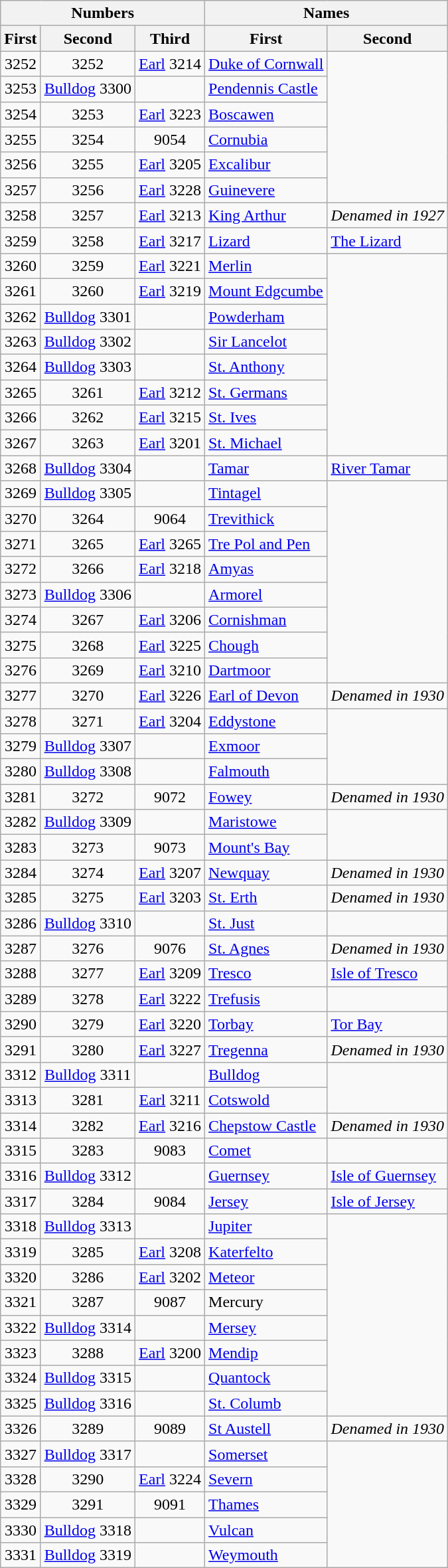<table class=wikitable>
<tr>
<th colspan="3">Numbers</th>
<th colspan=2>Names</th>
</tr>
<tr>
<th>First</th>
<th>Second</th>
<th>Third</th>
<th>First</th>
<th>Second</th>
</tr>
<tr>
<td align=center>3252</td>
<td align=center>3252</td>
<td align=center><a href='#'>Earl</a> 3214</td>
<td><a href='#'>Duke of Cornwall</a></td>
</tr>
<tr>
<td align=center>3253</td>
<td align=center><a href='#'>Bulldog</a> 3300</td>
<td></td>
<td><a href='#'>Pendennis Castle</a></td>
</tr>
<tr>
<td align=center>3254</td>
<td align=center>3253</td>
<td align=center><a href='#'>Earl</a> 3223</td>
<td><a href='#'>Boscawen</a></td>
</tr>
<tr>
<td align=center>3255</td>
<td align=center>3254</td>
<td align=center>9054</td>
<td><a href='#'>Cornubia</a></td>
</tr>
<tr>
<td align=center>3256</td>
<td align=center>3255</td>
<td align=center><a href='#'>Earl</a> 3205</td>
<td><a href='#'>Excalibur</a></td>
</tr>
<tr>
<td align=center>3257</td>
<td align=center>3256</td>
<td align=center><a href='#'>Earl</a> 3228</td>
<td><a href='#'>Guinevere</a></td>
</tr>
<tr>
<td align=center>3258</td>
<td align=center>3257</td>
<td align=center><a href='#'>Earl</a> 3213</td>
<td><a href='#'>King Arthur</a></td>
<td><em>Denamed in 1927</em></td>
</tr>
<tr>
<td align=center>3259</td>
<td align=center>3258</td>
<td align=center><a href='#'>Earl</a> 3217</td>
<td><a href='#'>Lizard</a></td>
<td><a href='#'>The Lizard</a></td>
</tr>
<tr>
<td align=center>3260</td>
<td align=center>3259</td>
<td align=center><a href='#'>Earl</a> 3221</td>
<td><a href='#'>Merlin</a></td>
</tr>
<tr>
<td align=center>3261</td>
<td align=center>3260</td>
<td align=center><a href='#'>Earl</a> 3219</td>
<td><a href='#'>Mount Edgcumbe</a></td>
</tr>
<tr>
<td align=center>3262</td>
<td align=center><a href='#'>Bulldog</a> 3301</td>
<td></td>
<td><a href='#'>Powderham</a></td>
</tr>
<tr>
<td align=center>3263</td>
<td align=center><a href='#'>Bulldog</a> 3302</td>
<td></td>
<td><a href='#'>Sir Lancelot</a></td>
</tr>
<tr>
<td align=center>3264</td>
<td align=center><a href='#'>Bulldog</a> 3303</td>
<td></td>
<td><a href='#'>St. Anthony</a></td>
</tr>
<tr>
<td align=center>3265</td>
<td align=center>3261</td>
<td align=center><a href='#'>Earl</a> 3212</td>
<td><a href='#'>St. Germans</a></td>
</tr>
<tr>
<td align=center>3266</td>
<td align=center>3262</td>
<td align=center><a href='#'>Earl</a> 3215</td>
<td><a href='#'>St. Ives</a></td>
</tr>
<tr>
<td align=center>3267</td>
<td align=center>3263</td>
<td align=center><a href='#'>Earl</a> 3201</td>
<td><a href='#'>St. Michael</a></td>
</tr>
<tr>
<td align=center>3268</td>
<td align=center><a href='#'>Bulldog</a> 3304</td>
<td></td>
<td><a href='#'>Tamar</a></td>
<td><a href='#'>River Tamar</a></td>
</tr>
<tr>
<td align=center>3269</td>
<td align=center><a href='#'>Bulldog</a> 3305</td>
<td></td>
<td><a href='#'>Tintagel</a></td>
</tr>
<tr>
<td align=center>3270</td>
<td align=center>3264</td>
<td align=center>9064</td>
<td><a href='#'>Trevithick</a></td>
</tr>
<tr>
<td align=center>3271</td>
<td align=center>3265</td>
<td align=center><a href='#'>Earl</a> 3265</td>
<td><a href='#'>Tre Pol and Pen</a></td>
</tr>
<tr>
<td align=center>3272</td>
<td align=center>3266</td>
<td align=center><a href='#'>Earl</a> 3218</td>
<td><a href='#'>Amyas</a></td>
</tr>
<tr>
<td align=center>3273</td>
<td align=center><a href='#'>Bulldog</a> 3306</td>
<td></td>
<td><a href='#'>Armorel</a></td>
</tr>
<tr>
<td align=center>3274</td>
<td align=center>3267</td>
<td align=center><a href='#'>Earl</a> 3206</td>
<td><a href='#'>Cornishman</a></td>
</tr>
<tr>
<td align=center>3275</td>
<td align=center>3268</td>
<td align=center><a href='#'>Earl</a> 3225</td>
<td><a href='#'>Chough</a></td>
</tr>
<tr>
<td align=center>3276</td>
<td align=center>3269</td>
<td align=center><a href='#'>Earl</a> 3210</td>
<td><a href='#'>Dartmoor</a></td>
</tr>
<tr>
<td align=center>3277</td>
<td align=center>3270</td>
<td align=center><a href='#'>Earl</a> 3226</td>
<td><a href='#'>Earl of Devon</a></td>
<td><em>Denamed in 1930</em></td>
</tr>
<tr>
<td align=center>3278</td>
<td align=center>3271</td>
<td align=center><a href='#'>Earl</a> 3204</td>
<td><a href='#'>Eddystone</a></td>
</tr>
<tr>
<td align=center>3279</td>
<td align=center><a href='#'>Bulldog</a> 3307</td>
<td></td>
<td><a href='#'>Exmoor</a></td>
</tr>
<tr>
<td align=center>3280</td>
<td align=center><a href='#'>Bulldog</a> 3308</td>
<td></td>
<td><a href='#'>Falmouth</a></td>
</tr>
<tr>
<td align=center>3281</td>
<td align=center>3272</td>
<td align=center>9072</td>
<td><a href='#'>Fowey</a></td>
<td><em>Denamed in 1930</em></td>
</tr>
<tr>
<td align=center>3282</td>
<td align=center><a href='#'>Bulldog</a> 3309</td>
<td></td>
<td><a href='#'>Maristowe</a></td>
</tr>
<tr>
<td align=center>3283</td>
<td align=center>3273</td>
<td align=center>9073</td>
<td><a href='#'>Mount's Bay</a></td>
</tr>
<tr>
<td align=center>3284</td>
<td align=center>3274</td>
<td align=center><a href='#'>Earl</a> 3207</td>
<td><a href='#'>Newquay</a></td>
<td><em>Denamed in 1930</em></td>
</tr>
<tr>
<td align=center>3285</td>
<td align=center>3275</td>
<td align=center><a href='#'>Earl</a> 3203</td>
<td><a href='#'>St. Erth</a></td>
<td><em>Denamed in 1930</em></td>
</tr>
<tr>
<td align=center>3286</td>
<td align=center><a href='#'>Bulldog</a> 3310</td>
<td></td>
<td><a href='#'>St. Just</a></td>
</tr>
<tr>
<td align=center>3287</td>
<td align=center>3276</td>
<td align=center>9076</td>
<td><a href='#'>St. Agnes</a></td>
<td><em>Denamed in 1930</em></td>
</tr>
<tr>
<td align=center>3288</td>
<td align=center>3277</td>
<td align=center><a href='#'>Earl</a> 3209</td>
<td><a href='#'>Tresco</a></td>
<td><a href='#'>Isle of Tresco</a></td>
</tr>
<tr>
<td align=center>3289</td>
<td align=center>3278</td>
<td align=center><a href='#'>Earl</a> 3222</td>
<td><a href='#'>Trefusis</a></td>
</tr>
<tr>
<td align=center>3290</td>
<td align=center>3279</td>
<td align=center><a href='#'>Earl</a> 3220</td>
<td><a href='#'>Torbay</a></td>
<td><a href='#'>Tor Bay</a></td>
</tr>
<tr>
<td align=center>3291</td>
<td align=center>3280</td>
<td align=center><a href='#'>Earl</a> 3227</td>
<td><a href='#'>Tregenna</a></td>
<td><em>Denamed in 1930</em></td>
</tr>
<tr>
<td align=center>3312</td>
<td align=center><a href='#'>Bulldog</a> 3311</td>
<td></td>
<td><a href='#'>Bulldog</a></td>
</tr>
<tr>
<td align=center>3313</td>
<td align=center>3281</td>
<td align=center><a href='#'>Earl</a> 3211</td>
<td><a href='#'>Cotswold</a></td>
</tr>
<tr>
<td align=center>3314</td>
<td align=center>3282</td>
<td align=center><a href='#'>Earl</a> 3216</td>
<td><a href='#'>Chepstow Castle</a></td>
<td><em>Denamed in 1930</em></td>
</tr>
<tr>
<td align=center>3315</td>
<td align=center>3283</td>
<td align=center>9083</td>
<td><a href='#'>Comet</a></td>
</tr>
<tr>
<td align=center>3316</td>
<td align=center><a href='#'>Bulldog</a> 3312</td>
<td></td>
<td><a href='#'>Guernsey</a></td>
<td><a href='#'>Isle of Guernsey</a></td>
</tr>
<tr>
<td align=center>3317</td>
<td align=center>3284</td>
<td align=center>9084</td>
<td><a href='#'>Jersey</a></td>
<td><a href='#'>Isle of Jersey</a></td>
</tr>
<tr>
<td align=center>3318</td>
<td align=center><a href='#'>Bulldog</a> 3313</td>
<td></td>
<td><a href='#'>Jupiter</a></td>
</tr>
<tr>
<td align=center>3319</td>
<td align=center>3285</td>
<td align=center><a href='#'>Earl</a> 3208</td>
<td><a href='#'>Katerfelto</a></td>
</tr>
<tr>
<td align=center>3320</td>
<td align=center>3286</td>
<td align=center><a href='#'>Earl</a> 3202</td>
<td><a href='#'>Meteor</a></td>
</tr>
<tr>
<td align=center>3321</td>
<td align=center>3287</td>
<td align=center>9087</td>
<td>Mercury</td>
</tr>
<tr>
<td align=center>3322</td>
<td align=center><a href='#'>Bulldog</a> 3314</td>
<td></td>
<td><a href='#'>Mersey</a></td>
</tr>
<tr>
<td align=center>3323</td>
<td align=center>3288</td>
<td align=center><a href='#'>Earl</a> 3200</td>
<td><a href='#'>Mendip</a></td>
</tr>
<tr>
<td align=center>3324</td>
<td align=center><a href='#'>Bulldog</a> 3315</td>
<td></td>
<td><a href='#'>Quantock</a></td>
</tr>
<tr>
<td align=center>3325</td>
<td align=center><a href='#'>Bulldog</a> 3316</td>
<td></td>
<td><a href='#'>St. Columb</a></td>
</tr>
<tr>
<td align=center>3326</td>
<td align=center>3289</td>
<td align=center>9089</td>
<td><a href='#'>St Austell</a></td>
<td><em>Denamed in 1930</em></td>
</tr>
<tr>
<td align=center>3327</td>
<td align=center><a href='#'>Bulldog</a> 3317</td>
<td></td>
<td><a href='#'>Somerset</a></td>
</tr>
<tr>
<td align=center>3328</td>
<td align=center>3290</td>
<td align=center><a href='#'>Earl</a> 3224</td>
<td><a href='#'>Severn</a></td>
</tr>
<tr>
<td align=center>3329</td>
<td align=center>3291</td>
<td align=center>9091</td>
<td><a href='#'>Thames</a></td>
</tr>
<tr>
<td align=center>3330</td>
<td align=center><a href='#'>Bulldog</a> 3318</td>
<td></td>
<td><a href='#'>Vulcan</a></td>
</tr>
<tr>
<td align=center>3331</td>
<td align=center><a href='#'>Bulldog</a> 3319</td>
<td></td>
<td><a href='#'>Weymouth</a></td>
</tr>
</table>
